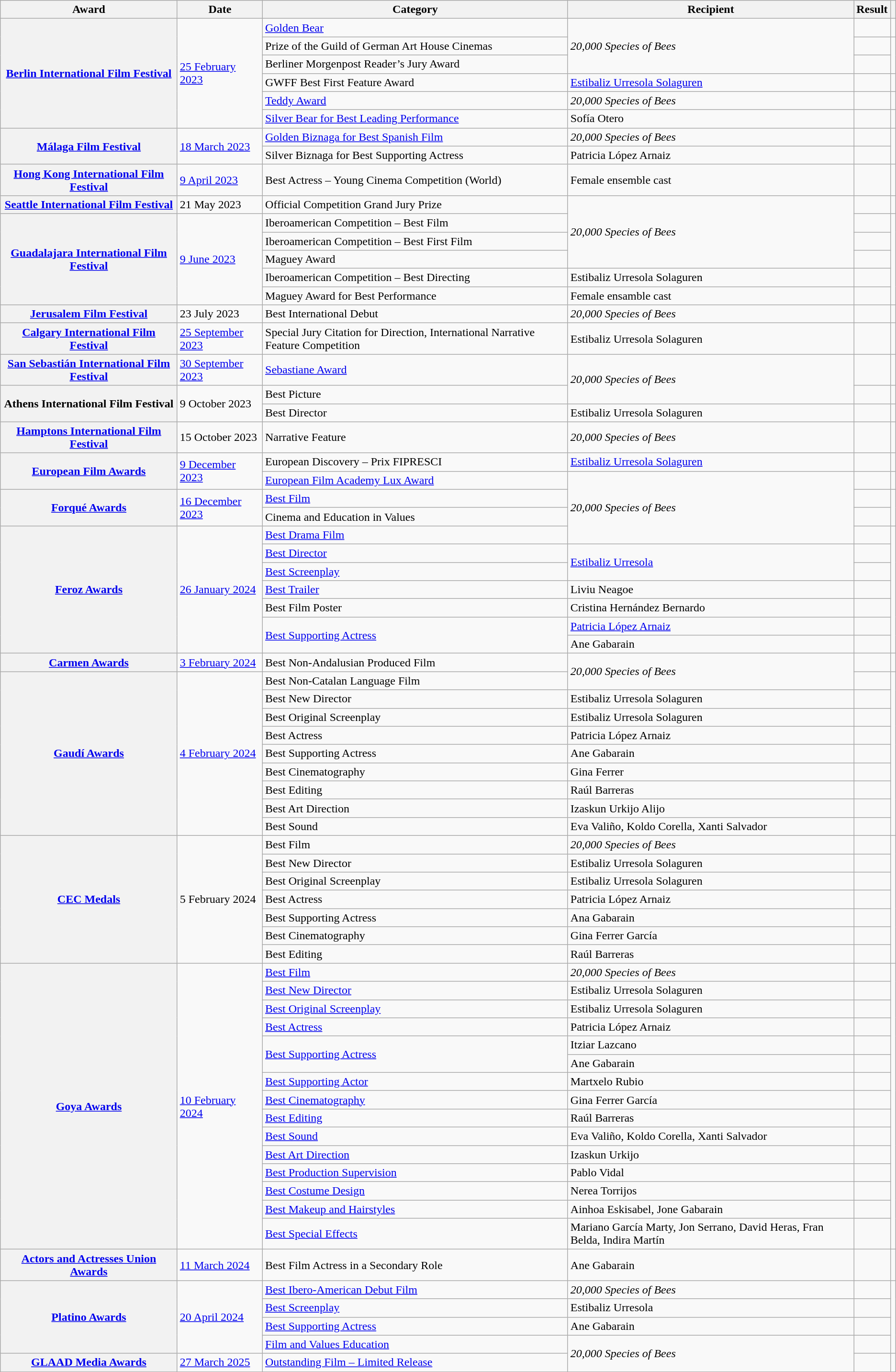<table class="wikitable sortable plainrowheaders">
<tr>
<th>Award</th>
<th>Date</th>
<th>Category</th>
<th>Recipient</th>
<th>Result</th>
<th></th>
</tr>
<tr>
<th scope="row" rowspan="6"><a href='#'>Berlin International Film Festival</a></th>
<td rowspan="6"><a href='#'>25 February 2023</a></td>
<td><a href='#'>Golden Bear</a></td>
<td rowspan=3><em>20,000 Species of Bees</em></td>
<td></td>
<td align="center" rowspan="1"></td>
</tr>
<tr>
<td>Prize of the Guild of German Art House Cinemas</td>
<td></td>
<td align="center" rowspan="2"></td>
</tr>
<tr>
<td>Berliner Morgenpost Reader’s Jury Award</td>
<td></td>
</tr>
<tr>
<td>GWFF Best First Feature Award</td>
<td><a href='#'>Estibaliz Urresola Solaguren</a></td>
<td></td>
<td align="center"></td>
</tr>
<tr>
<td><a href='#'>Teddy Award</a></td>
<td><em>20,000 Species of Bees</em></td>
<td></td>
<td align="center" rowspan="1"></td>
</tr>
<tr>
<td><a href='#'>Silver Bear for Best Leading Performance</a></td>
<td>Sofía Otero</td>
<td></td>
<td align="center"></td>
</tr>
<tr>
<th scope="row" rowspan="2"><a href='#'>Málaga Film Festival</a></th>
<td rowspan="2"><a href='#'>18 March 2023</a></td>
<td><a href='#'>Golden Biznaga for Best Spanish Film</a></td>
<td><em>20,000 Species of Bees</em></td>
<td></td>
<td align="center" rowspan="2"></td>
</tr>
<tr>
<td>Silver Biznaga for Best Supporting Actress</td>
<td>Patricia López Arnaiz</td>
<td></td>
</tr>
<tr>
<th scope="row" rowspan="1"><a href='#'>Hong Kong International Film Festival</a></th>
<td rowspan="1"><a href='#'>9 April 2023</a></td>
<td>Best Actress – Young Cinema Competition (World)</td>
<td>Female ensemble cast</td>
<td></td>
<td align="center" rowspan="1"></td>
</tr>
<tr>
<th scope="row" rowspan="1"><a href='#'>Seattle International Film Festival</a></th>
<td rowspan="1">21 May 2023</td>
<td>Official Competition Grand Jury Prize</td>
<td rowspan="4"><em>20,000 Species of Bees</em></td>
<td></td>
<td align="center" rowspan="1"></td>
</tr>
<tr>
<th scope="row" rowspan="5"><a href='#'>Guadalajara International Film Festival</a></th>
<td rowspan="5"><a href='#'>9 June 2023</a></td>
<td>Iberoamerican Competition – Best Film</td>
<td></td>
<td align="center" rowspan="5"></td>
</tr>
<tr>
<td>Iberoamerican Competition – Best First Film</td>
<td></td>
</tr>
<tr>
<td>Maguey Award</td>
<td></td>
</tr>
<tr>
<td>Iberoamerican Competition – Best Directing</td>
<td>Estibaliz Urresola Solaguren</td>
<td></td>
</tr>
<tr>
<td>Maguey Award for Best Performance</td>
<td>Female ensamble cast</td>
<td></td>
</tr>
<tr>
<th scope="row"><a href='#'>Jerusalem Film Festival</a></th>
<td>23 July 2023</td>
<td>Best International Debut</td>
<td><em>20,000 Species of Bees</em></td>
<td></td>
<td align="center"></td>
</tr>
<tr>
<th scope="row"><a href='#'>Calgary International Film Festival</a></th>
<td><a href='#'>25 September 2023</a></td>
<td>Special Jury Citation for Direction, International Narrative Feature Competition</td>
<td>Estibaliz Urresola Solaguren</td>
<td></td>
<td align="center"></td>
</tr>
<tr>
<th scope="row"><a href='#'>San Sebastián International Film Festival</a></th>
<td><a href='#'>30 September 2023</a></td>
<td><a href='#'>Sebastiane Award</a></td>
<td rowspan=2><em>20,000 Species of Bees</em></td>
<td></td>
<td align="center" rowspan="1"></td>
</tr>
<tr>
<th rowspan="2" scope="row">Athens International Film Festival</th>
<td rowspan="2">9 October 2023</td>
<td>Best Picture</td>
<td></td>
<td align="center"></td>
</tr>
<tr>
<td>Best Director</td>
<td>Estibaliz Urresola Solaguren</td>
<td></td>
<td align="center"></td>
</tr>
<tr>
<th scope="row"><a href='#'>Hamptons International Film Festival</a></th>
<td>15 October 2023</td>
<td>Narrative Feature</td>
<td><em>20,000 Species of Bees</em></td>
<td></td>
<td align="center"></td>
</tr>
<tr>
<th scope="row"rowspan = "2"><a href='#'>European Film Awards</a></th>
<td rowspan = "2"><a href='#'>9 December 2023</a></td>
<td>European Discovery – Prix FIPRESCI</td>
<td><a href='#'>Estibaliz Urresola Solaguren</a></td>
<td></td>
<td style="text-align:center;"></td>
</tr>
<tr>
<td><a href='#'>European Film Academy Lux Award</a></td>
<td rowspan = "4"><em>20,000 Species of Bees</em></td>
<td></td>
<td align="center" rowspan="1"></td>
</tr>
<tr>
<th scope="row" rowspan="2"><a href='#'>Forqué Awards</a></th>
<td rowspan = "2"><a href='#'>16 December 2023</a></td>
<td><a href='#'>Best Film</a></td>
<td></td>
<td rowspan = "2"></td>
</tr>
<tr>
<td>Cinema and Education in Values</td>
<td></td>
</tr>
<tr>
<th scope="row" rowspan="7"><a href='#'>Feroz Awards</a></th>
<td rowspan = "7"><a href='#'>26 January 2024</a></td>
<td><a href='#'>Best Drama Film</a></td>
<td></td>
<td style="text-align:center;" rowspan="7"></td>
</tr>
<tr>
<td><a href='#'>Best Director</a></td>
<td rowspan=2><a href='#'>Estibaliz Urresola</a></td>
<td></td>
</tr>
<tr>
<td><a href='#'>Best Screenplay</a></td>
<td></td>
</tr>
<tr>
<td><a href='#'>Best Trailer</a></td>
<td>Liviu Neagoe</td>
<td></td>
</tr>
<tr>
<td>Best Film Poster</td>
<td>Cristina Hernández Bernardo</td>
<td></td>
</tr>
<tr>
<td rowspan="2"><a href='#'>Best Supporting Actress</a></td>
<td><a href='#'>Patricia López Arnaiz</a></td>
<td></td>
</tr>
<tr>
<td>Ane Gabarain</td>
<td></td>
</tr>
<tr>
<th scope = "row"><a href='#'>Carmen Awards</a></th>
<td><a href='#'>3 February 2024</a></td>
<td>Best Non-Andalusian Produced Film</td>
<td rowspan = "2"><em>20,000 Species of Bees</em></td>
<td></td>
<td></td>
</tr>
<tr>
<th scope="row" rowspan="9"><a href='#'>Gaudí Awards</a></th>
<td rowspan = "9"><a href='#'>4 February 2024</a></td>
<td>Best Non-Catalan Language Film</td>
<td></td>
<td rowspan = "9"></td>
</tr>
<tr>
<td>Best New Director</td>
<td>Estibaliz Urresola Solaguren</td>
<td></td>
</tr>
<tr>
<td>Best Original Screenplay</td>
<td>Estibaliz Urresola Solaguren</td>
<td></td>
</tr>
<tr>
<td>Best Actress</td>
<td>Patricia López Arnaiz</td>
<td></td>
</tr>
<tr>
<td>Best Supporting Actress</td>
<td>Ane Gabarain</td>
<td></td>
</tr>
<tr>
<td>Best Cinematography</td>
<td>Gina Ferrer</td>
<td></td>
</tr>
<tr>
<td>Best Editing</td>
<td>Raúl Barreras</td>
<td></td>
</tr>
<tr>
<td>Best Art Direction</td>
<td>Izaskun Urkijo Alijo</td>
<td></td>
</tr>
<tr>
<td>Best Sound</td>
<td>Eva Valiño, Koldo Corella, Xanti Salvador</td>
<td></td>
</tr>
<tr>
<th scope="row" rowspan = "7"><a href='#'>CEC Medals</a></th>
<td rowspan = "7">5 February 2024</td>
<td>Best Film</td>
<td><em>20,000 Species of Bees</em></td>
<td></td>
<td rowspan = "7"></td>
</tr>
<tr>
<td>Best New Director</td>
<td>Estibaliz Urresola Solaguren</td>
<td></td>
</tr>
<tr>
<td>Best Original Screenplay</td>
<td>Estibaliz Urresola Solaguren</td>
<td></td>
</tr>
<tr>
<td>Best Actress</td>
<td>Patricia López Arnaiz</td>
<td></td>
</tr>
<tr>
<td>Best Supporting Actress</td>
<td>Ana Gabarain</td>
<td></td>
</tr>
<tr>
<td>Best Cinematography</td>
<td>Gina Ferrer García</td>
<td></td>
</tr>
<tr>
<td>Best Editing</td>
<td>Raúl Barreras</td>
<td></td>
</tr>
<tr>
<th scope="row" rowspan = "15"><a href='#'>Goya Awards</a></th>
<td rowspan = "15"><a href='#'>10 February 2024</a></td>
<td><a href='#'>Best Film</a></td>
<td><em>20,000 Species of Bees</em></td>
<td></td>
<td rowspan = "15"></td>
</tr>
<tr>
<td><a href='#'>Best New Director</a></td>
<td>Estibaliz Urresola Solaguren</td>
<td></td>
</tr>
<tr>
<td><a href='#'>Best Original Screenplay</a></td>
<td>Estibaliz Urresola Solaguren</td>
<td></td>
</tr>
<tr>
<td><a href='#'>Best Actress</a></td>
<td>Patricia López Arnaiz</td>
<td></td>
</tr>
<tr>
<td rowspan = "2"><a href='#'>Best Supporting Actress</a></td>
<td>Itziar Lazcano</td>
<td></td>
</tr>
<tr>
<td>Ane Gabarain</td>
<td></td>
</tr>
<tr>
<td><a href='#'>Best Supporting Actor</a></td>
<td>Martxelo Rubio</td>
<td></td>
</tr>
<tr>
<td><a href='#'>Best Cinematography</a></td>
<td>Gina Ferrer García</td>
<td></td>
</tr>
<tr>
<td><a href='#'>Best Editing</a></td>
<td>Raúl Barreras</td>
<td></td>
</tr>
<tr>
<td><a href='#'>Best Sound</a></td>
<td>Eva Valiño, Koldo Corella, Xanti Salvador</td>
<td></td>
</tr>
<tr>
<td><a href='#'>Best Art Direction</a></td>
<td>Izaskun Urkijo</td>
<td></td>
</tr>
<tr>
<td><a href='#'>Best Production Supervision</a></td>
<td>Pablo Vidal</td>
<td></td>
</tr>
<tr>
<td><a href='#'>Best Costume Design</a></td>
<td>Nerea Torrijos</td>
<td></td>
</tr>
<tr>
<td><a href='#'>Best Makeup and Hairstyles</a></td>
<td>Ainhoa Eskisabel, Jone Gabarain</td>
<td></td>
</tr>
<tr>
<td><a href='#'>Best Special Effects</a></td>
<td>Mariano García Marty, Jon Serrano, David Heras, Fran Belda, Indira Martín</td>
<td></td>
</tr>
<tr>
<th scope = "row"><a href='#'>Actors and Actresses Union Awards</a></th>
<td><a href='#'>11 March 2024</a></td>
<td>Best Film Actress in a Secondary Role</td>
<td>Ane Gabarain</td>
<td></td>
<td></td>
</tr>
<tr>
<th rowspan = "4" scope="row"><a href='#'>Platino Awards</a></th>
<td rowspan = "4"><a href='#'>20 April 2024</a></td>
<td><a href='#'>Best Ibero-American Debut Film</a></td>
<td><em>20,000 Species of Bees</em></td>
<td></td>
<td rowspan = "4"></td>
</tr>
<tr>
<td><a href='#'>Best Screenplay</a></td>
<td>Estibaliz Urresola</td>
<td></td>
</tr>
<tr>
<td><a href='#'>Best Supporting Actress</a></td>
<td>Ane Gabarain</td>
<td></td>
</tr>
<tr>
<td><a href='#'>Film and Values Education</a></td>
<td rowspan = "2"><em>20,000 Species of Bees</em></td>
<td></td>
</tr>
<tr>
<th scope = "row"><a href='#'>GLAAD Media Awards</a></th>
<td><a href='#'>27 March 2025</a></td>
<td><a href='#'>Outstanding Film – Limited Release</a></td>
<td></td>
<td></td>
</tr>
</table>
